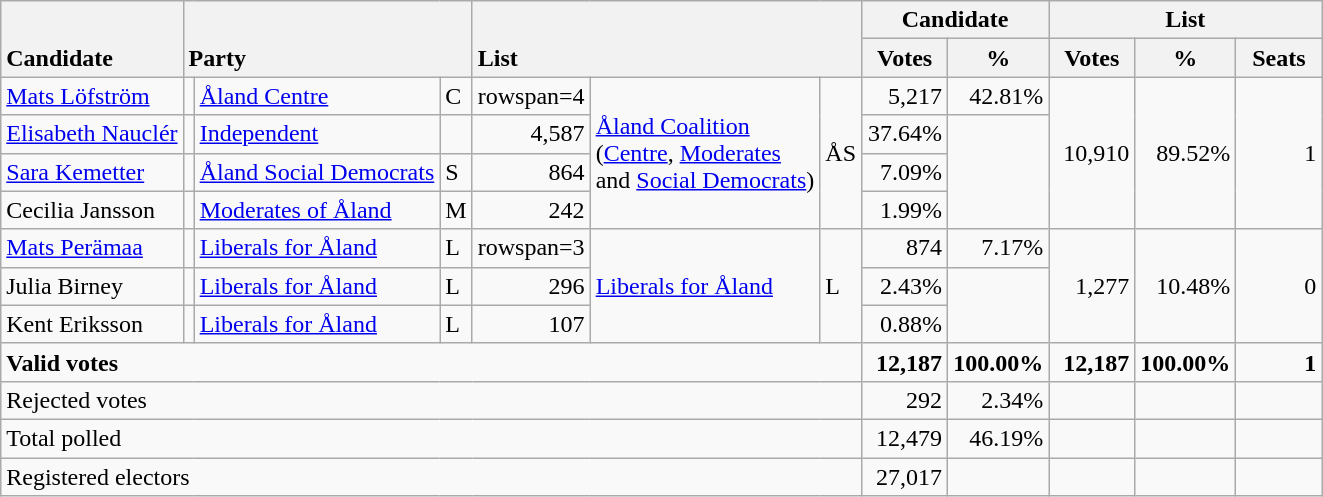<table class="wikitable" border="1" style="text-align:right;">
<tr>
<th ! style="text-align:left;" valign=bottom rowspan=2>Candidate</th>
<th style="text-align:left;" valign=bottom rowspan=2 colspan=3>Party</th>
<th style="text-align:left;" valign=bottom rowspan=2 colspan=3>List</th>
<th colspan=2>Candidate</th>
<th colspan=3>List</th>
</tr>
<tr>
<th align=center valign=bottom width="50">Votes</th>
<th align=center valign=bottom width="50">%</th>
<th align=center valign=bottom width="50">Votes</th>
<th align=center valign=bottom width="50">%</th>
<th align=center valign=bottom width="50">Seats</th>
</tr>
<tr>
<td align=left><a href='#'>Mats Löfström</a></td>
<td></td>
<td align=left><a href='#'>Åland Centre</a></td>
<td align=left>C</td>
<td>rowspan=4 </td>
<td rowspan=4 align=left><a href='#'>Åland Coalition</a><br>(<a href='#'>Centre</a>, <a href='#'>Moderates</a><br>and <a href='#'>Social Democrats</a>)</td>
<td rowspan=4 align=left>ÅS</td>
<td>5,217</td>
<td>42.81%</td>
<td rowspan=4>10,910</td>
<td rowspan=4>89.52%</td>
<td rowspan=4>1</td>
</tr>
<tr>
<td align=left><a href='#'>Elisabeth Nauclér</a></td>
<td></td>
<td align=left><a href='#'>Independent</a></td>
<td></td>
<td>4,587</td>
<td>37.64%</td>
</tr>
<tr>
<td align=left><a href='#'>Sara Kemetter</a></td>
<td></td>
<td align=left><a href='#'>Åland Social Democrats</a></td>
<td align=left>S</td>
<td>864</td>
<td>7.09%</td>
</tr>
<tr>
<td align=left>Cecilia Jansson</td>
<td></td>
<td align=left><a href='#'>Moderates of Åland</a></td>
<td align=left>M</td>
<td>242</td>
<td>1.99%</td>
</tr>
<tr>
<td align=left><a href='#'>Mats Perämaa</a></td>
<td></td>
<td align=left><a href='#'>Liberals for Åland</a></td>
<td align=left>L</td>
<td>rowspan=3 </td>
<td rowspan=3 align=left><a href='#'>Liberals for Åland</a></td>
<td rowspan=3 align=left>L</td>
<td>874</td>
<td>7.17%</td>
<td rowspan=3>1,277</td>
<td rowspan=3>10.48%</td>
<td rowspan=3>0</td>
</tr>
<tr>
<td align=left>Julia Birney</td>
<td></td>
<td align=left><a href='#'>Liberals for Åland</a></td>
<td align=left>L</td>
<td>296</td>
<td>2.43%</td>
</tr>
<tr>
<td align=left>Kent Eriksson</td>
<td></td>
<td align=left><a href='#'>Liberals for Åland</a></td>
<td align=left>L</td>
<td>107</td>
<td>0.88%</td>
</tr>
<tr style="font-weight:bold">
<td align=left colspan=7>Valid votes</td>
<td>12,187</td>
<td>100.00%</td>
<td>12,187</td>
<td>100.00%</td>
<td>1</td>
</tr>
<tr>
<td align=left colspan=7>Rejected votes</td>
<td>292</td>
<td>2.34%</td>
<td></td>
<td></td>
<td></td>
</tr>
<tr>
<td align=left colspan=7>Total polled</td>
<td>12,479</td>
<td>46.19%</td>
<td></td>
<td></td>
<td></td>
</tr>
<tr>
<td align=left colspan=7>Registered electors</td>
<td>27,017</td>
<td></td>
<td></td>
<td></td>
<td></td>
</tr>
</table>
